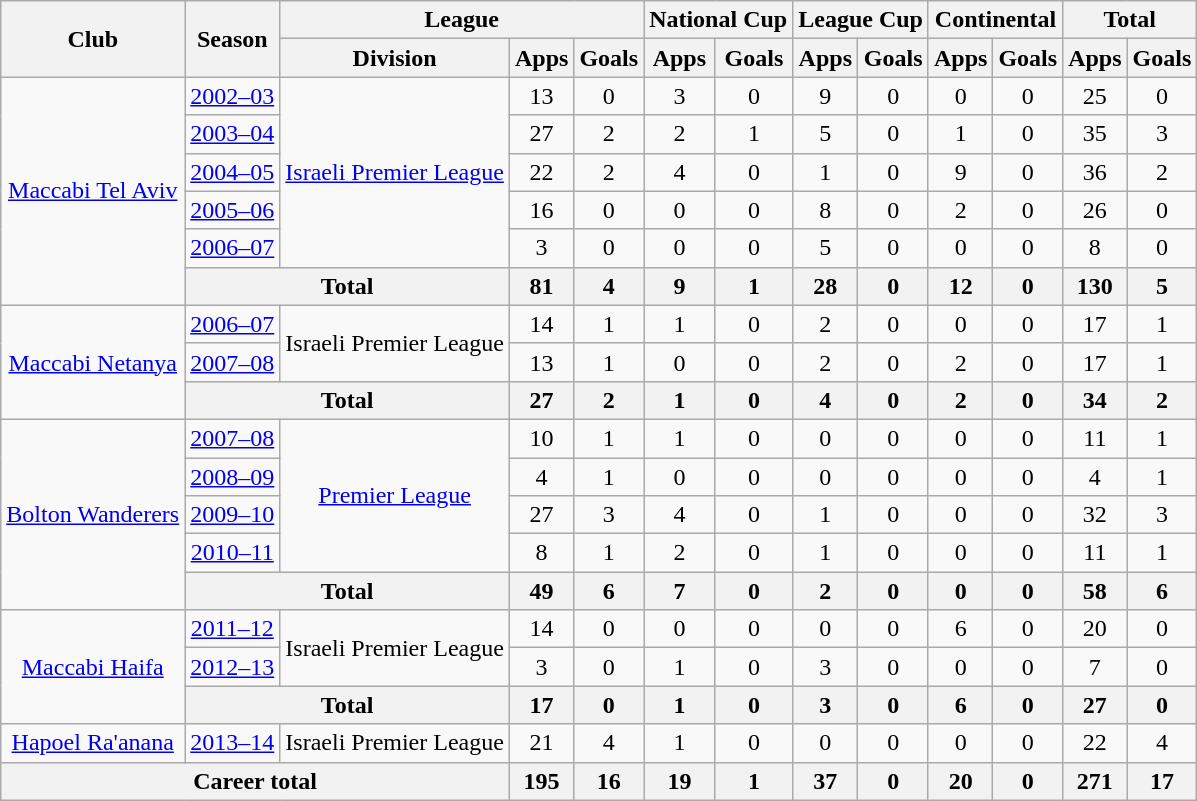<table class="wikitable" style="text-align:center">
<tr>
<th rowspan="2">Club</th>
<th rowspan="2">Season</th>
<th colspan="3">League</th>
<th colspan="2">National Cup</th>
<th colspan="2">League Cup</th>
<th colspan="2">Continental</th>
<th colspan="2">Total</th>
</tr>
<tr>
<th>Division</th>
<th>Apps</th>
<th>Goals</th>
<th>Apps</th>
<th>Goals</th>
<th>Apps</th>
<th>Goals</th>
<th>Apps</th>
<th>Goals</th>
<th>Apps</th>
<th>Goals</th>
</tr>
<tr>
<td rowspan="6"><a href='#'>Maccabi Tel Aviv</a></td>
<td><a href='#'>2002–03</a></td>
<td rowspan="5"><a href='#'>Israeli Premier League</a></td>
<td>13</td>
<td>0</td>
<td>3</td>
<td>0</td>
<td>9</td>
<td>0</td>
<td>0</td>
<td>0</td>
<td>25</td>
<td>0</td>
</tr>
<tr>
<td><a href='#'>2003–04</a></td>
<td>27</td>
<td>2</td>
<td>2</td>
<td>1</td>
<td>5</td>
<td>0</td>
<td>1</td>
<td>0</td>
<td>35</td>
<td>3</td>
</tr>
<tr>
<td><a href='#'>2004–05</a></td>
<td>22</td>
<td>2</td>
<td>4</td>
<td>0</td>
<td>1</td>
<td>0</td>
<td>9</td>
<td>0</td>
<td>36</td>
<td>2</td>
</tr>
<tr>
<td><a href='#'>2005–06</a></td>
<td>16</td>
<td>0</td>
<td>0</td>
<td>0</td>
<td>8</td>
<td>0</td>
<td>2</td>
<td>0</td>
<td>26</td>
<td>0</td>
</tr>
<tr>
<td><a href='#'>2006–07</a></td>
<td>3</td>
<td>0</td>
<td>0</td>
<td>0</td>
<td>5</td>
<td>0</td>
<td>0</td>
<td>0</td>
<td>8</td>
<td>0</td>
</tr>
<tr>
<th colspan="2">Total</th>
<th>81</th>
<th>4</th>
<th>9</th>
<th>1</th>
<th>28</th>
<th>0</th>
<th>12</th>
<th>0</th>
<th>130</th>
<th>5</th>
</tr>
<tr>
<td rowspan="3"><a href='#'>Maccabi Netanya</a></td>
<td><a href='#'>2006–07</a></td>
<td rowspan="2">Israeli Premier League</td>
<td>14</td>
<td>1</td>
<td>1</td>
<td>0</td>
<td>2</td>
<td>0</td>
<td>0</td>
<td>0</td>
<td>17</td>
<td>1</td>
</tr>
<tr>
<td><a href='#'>2007–08</a></td>
<td>13</td>
<td>1</td>
<td>0</td>
<td>0</td>
<td>2</td>
<td>0</td>
<td>2</td>
<td>0</td>
<td>17</td>
<td>1</td>
</tr>
<tr>
<th colspan="2">Total</th>
<th>27</th>
<th>2</th>
<th>1</th>
<th>0</th>
<th>4</th>
<th>0</th>
<th>2</th>
<th>0</th>
<th>34</th>
<th>2</th>
</tr>
<tr>
<td rowspan="5"><a href='#'>Bolton Wanderers</a></td>
<td><a href='#'>2007–08</a></td>
<td rowspan="4"><a href='#'>Premier League</a></td>
<td>10</td>
<td>1</td>
<td>1</td>
<td>0</td>
<td>0</td>
<td>0</td>
<td>0</td>
<td>0</td>
<td>11</td>
<td>1</td>
</tr>
<tr>
<td><a href='#'>2008–09</a></td>
<td>4</td>
<td>1</td>
<td>0</td>
<td>0</td>
<td>0</td>
<td>0</td>
<td>0</td>
<td>0</td>
<td>4</td>
<td>1</td>
</tr>
<tr>
<td><a href='#'>2009–10</a></td>
<td>27</td>
<td>3</td>
<td>4</td>
<td>0</td>
<td>1</td>
<td>0</td>
<td>0</td>
<td>0</td>
<td>32</td>
<td>3</td>
</tr>
<tr>
<td><a href='#'>2010–11</a></td>
<td>8</td>
<td>1</td>
<td>2</td>
<td>0</td>
<td>1</td>
<td>0</td>
<td>0</td>
<td>0</td>
<td>11</td>
<td>1</td>
</tr>
<tr>
<th colspan="2">Total</th>
<th>49</th>
<th>6</th>
<th>7</th>
<th>0</th>
<th>2</th>
<th>0</th>
<th>0</th>
<th>0</th>
<th>58</th>
<th>6</th>
</tr>
<tr>
<td rowspan="3"><a href='#'>Maccabi Haifa</a></td>
<td><a href='#'>2011–12</a></td>
<td rowspan="2">Israeli Premier League</td>
<td>14</td>
<td>0</td>
<td>0</td>
<td>0</td>
<td>0</td>
<td>0</td>
<td>6</td>
<td>0</td>
<td>20</td>
<td>0</td>
</tr>
<tr>
<td><a href='#'>2012–13</a></td>
<td>3</td>
<td>0</td>
<td>1</td>
<td>0</td>
<td>3</td>
<td>0</td>
<td>0</td>
<td>0</td>
<td>7</td>
<td>0</td>
</tr>
<tr>
<th colspan="2">Total</th>
<th>17</th>
<th>0</th>
<th>1</th>
<th>0</th>
<th>3</th>
<th>0</th>
<th>6</th>
<th>0</th>
<th>27</th>
<th>0</th>
</tr>
<tr>
<td><a href='#'>Hapoel Ra'anana</a></td>
<td><a href='#'>2013–14</a></td>
<td>Israeli Premier League</td>
<td>21</td>
<td>4</td>
<td>1</td>
<td>0</td>
<td>0</td>
<td>0</td>
<td>0</td>
<td>0</td>
<td>22</td>
<td>4</td>
</tr>
<tr>
<th colspan="3">Career total</th>
<th>195</th>
<th>16</th>
<th>19</th>
<th>1</th>
<th>37</th>
<th>0</th>
<th>20</th>
<th>0</th>
<th>271</th>
<th>17</th>
</tr>
</table>
